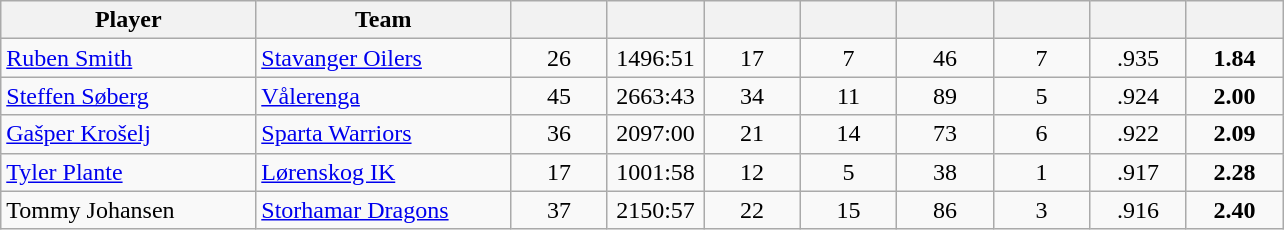<table class="wikitable sortable" style="text-align:center">
<tr>
<th bgcolor="#DDDDFF" width="18.5%">Player</th>
<th bgcolor="#DDDDFF" width="18.5%">Team</th>
<th bgcolor="#DDDDFF" width="7%"></th>
<th bgcolor="#DDDDFF" width="7%"></th>
<th bgcolor="#DDDDFF" width="7%"></th>
<th bgcolor="#DDDDFF" width="7%"></th>
<th bgcolor="#DDDDFF" width="7%"></th>
<th bgcolor="#DDDDFF" width="7%"></th>
<th bgcolor="#DDDDFF" width="7%"></th>
<th bgcolor="#DDDDFF" width="7%"></th>
</tr>
<tr>
<td align=left> <a href='#'>Ruben Smith</a></td>
<td align=left><a href='#'>Stavanger Oilers</a></td>
<td>26</td>
<td>1496:51</td>
<td>17</td>
<td>7</td>
<td>46</td>
<td>7</td>
<td>.935</td>
<td><strong>1.84</strong></td>
</tr>
<tr>
<td align=left> <a href='#'>Steffen Søberg</a></td>
<td align=left><a href='#'>Vålerenga</a></td>
<td>45</td>
<td>2663:43</td>
<td>34</td>
<td>11</td>
<td>89</td>
<td>5</td>
<td>.924</td>
<td><strong>2.00</strong></td>
</tr>
<tr>
<td align=left> <a href='#'>Gašper Krošelj</a></td>
<td align=left><a href='#'>Sparta Warriors</a></td>
<td>36</td>
<td>2097:00</td>
<td>21</td>
<td>14</td>
<td>73</td>
<td>6</td>
<td>.922</td>
<td><strong>2.09</strong></td>
</tr>
<tr>
<td align=left> <a href='#'>Tyler Plante</a></td>
<td align=left><a href='#'>Lørenskog IK</a></td>
<td>17</td>
<td>1001:58</td>
<td>12</td>
<td>5</td>
<td>38</td>
<td>1</td>
<td>.917</td>
<td><strong>2.28</strong></td>
</tr>
<tr>
<td align=left> Tommy Johansen</td>
<td align=left><a href='#'>Storhamar Dragons</a></td>
<td>37</td>
<td>2150:57</td>
<td>22</td>
<td>15</td>
<td>86</td>
<td>3</td>
<td>.916</td>
<td><strong>2.40</strong></td>
</tr>
</table>
